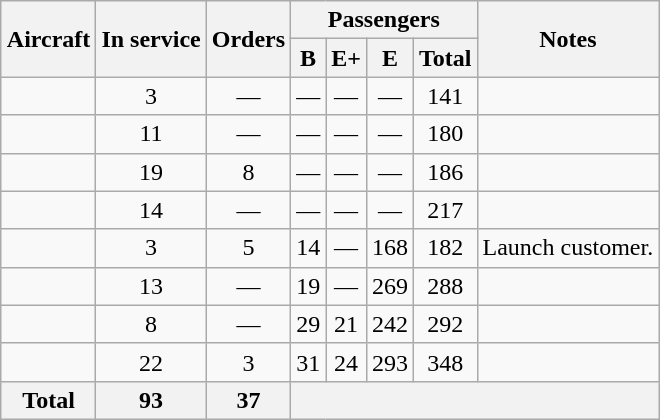<table class="wikitable" style="border-collapse:collapse;text-align:center;margin:auto;">
<tr>
<th rowspan="2">Aircraft</th>
<th rowspan="2">In service</th>
<th rowspan="2">Orders</th>
<th colspan="4">Passengers</th>
<th rowspan="2">Notes</th>
</tr>
<tr>
<th><abbr>B</abbr></th>
<th><abbr>E+</abbr></th>
<th><abbr>E</abbr></th>
<th>Total</th>
</tr>
<tr>
<td></td>
<td>3</td>
<td>—</td>
<td>—</td>
<td>—</td>
<td>—</td>
<td>141</td>
<td></td>
</tr>
<tr>
<td></td>
<td>11</td>
<td>—</td>
<td>—</td>
<td>—</td>
<td>—</td>
<td>180</td>
<td></td>
</tr>
<tr>
<td></td>
<td>19</td>
<td>8</td>
<td>—</td>
<td>—</td>
<td>—</td>
<td>186</td>
<td></td>
</tr>
<tr>
<td></td>
<td>14</td>
<td>—</td>
<td>—</td>
<td>—</td>
<td>—</td>
<td>217</td>
<td></td>
</tr>
<tr>
<td></td>
<td>3</td>
<td>5</td>
<td>14</td>
<td>—</td>
<td>168</td>
<td>182</td>
<td>Launch customer.</td>
</tr>
<tr>
<td></td>
<td>13</td>
<td>—</td>
<td>19</td>
<td>—</td>
<td>269</td>
<td>288</td>
<td></td>
</tr>
<tr>
<td></td>
<td>8</td>
<td>—</td>
<td>29</td>
<td>21</td>
<td>242</td>
<td>292</td>
<td></td>
</tr>
<tr>
<td></td>
<td>22</td>
<td>3</td>
<td>31</td>
<td>24</td>
<td>293</td>
<td>348</td>
<td></td>
</tr>
<tr>
<th>Total</th>
<th>93</th>
<th>37</th>
<th colspan="5"></th>
</tr>
</table>
